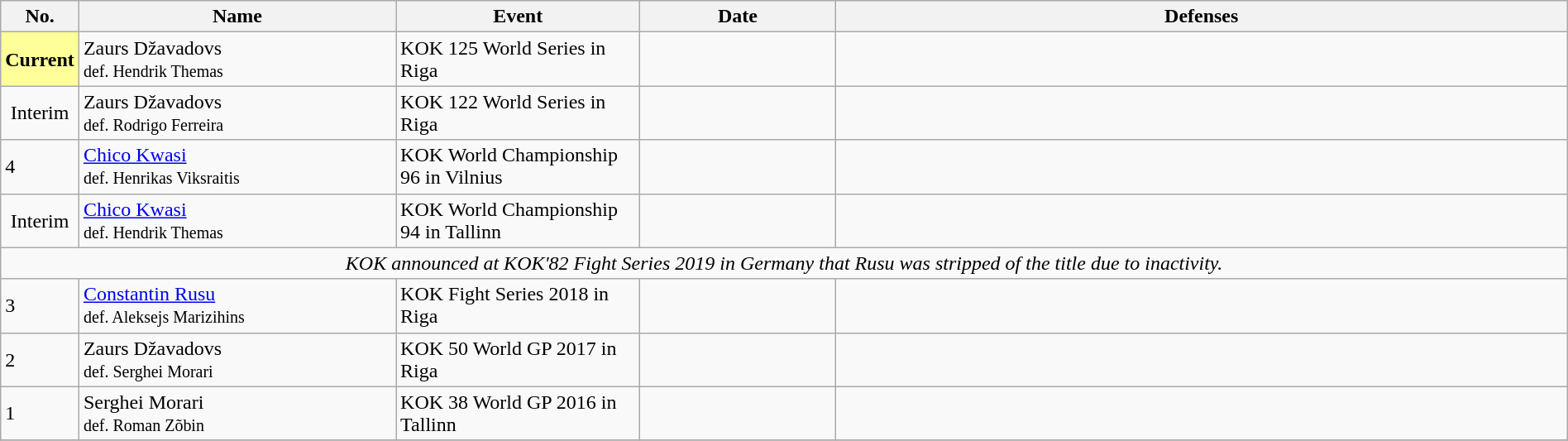<table class="wikitable" style="width:100%; font-size:100%;">
<tr>
<th style= width:1%;">No.</th>
<th style= width:21%;">Name</th>
<th style= width:16%;">Event</th>
<th style=width:13%;">Date</th>
<th style= width:49%;">Defenses</th>
</tr>
<tr>
<td align=center bgcolor="#FFFF99"><strong>Current</strong></td>
<td align=left> Zaurs Džavadovs <br><small>def. Hendrik Themas</small></td>
<td align=left>KOK 125 World Series in Riga <br></td>
<td align=center></td>
<td align=left></td>
</tr>
<tr>
<td align=center>Interim</td>
<td align=left> Zaurs Džavadovs <br><small>def. Rodrigo Ferreira</small></td>
<td align=left>KOK 122 World Series in Riga <br></td>
<td align=center></td>
<td align=left></td>
</tr>
<tr>
<td>4</td>
<td align=left> <a href='#'>Chico Kwasi</a> <br><small>def. Henrikas Viksraitis</small></td>
<td align=left>KOK World Championship 96 in Vilnius <br></td>
<td align=center></td>
<td align=left></td>
</tr>
<tr>
<td align=center>Interim</td>
<td align=left> <a href='#'>Chico Kwasi</a> <br><small>def. Hendrik Themas</small></td>
<td align=left>KOK World Championship 94 in Tallinn <br></td>
<td align=center></td>
<td align=left></td>
</tr>
<tr>
<td style="text-align:center;" colspan="5"><em>KOK announced at KOK'82 Fight Series 2019 in Germany that Rusu was stripped of the title due to inactivity.</em></td>
</tr>
<tr>
<td>3</td>
<td align=left> <a href='#'>Constantin Rusu</a> <br><small>def. Aleksejs Marizihins</small></td>
<td align=left>KOK Fight Series 2018 in Riga <br></td>
<td align=center></td>
<td align=left></td>
</tr>
<tr>
<td>2</td>
<td align=left> Zaurs Džavadovs <br><small>def. Serghei Morari</small></td>
<td align=left>KOK 50 World GP 2017 in Riga <br></td>
<td align=center></td>
<td align=left></td>
</tr>
<tr>
<td>1</td>
<td align=left> Serghei Morari <br><small>def. Roman Zõbin</small></td>
<td align=left>KOK 38 World GP 2016 in Tallinn <br></td>
<td align=center></td>
<td align=left></td>
</tr>
<tr>
</tr>
</table>
